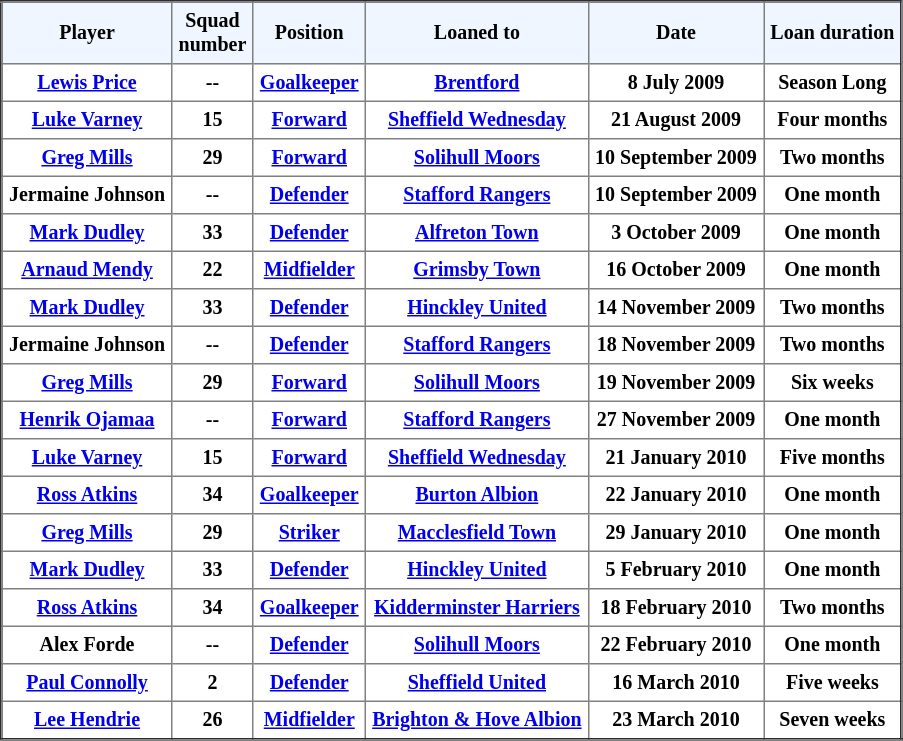<table border="2" cellpadding="4" style="border-collapse:collapse; text-align:center; font-size:smaller;">
<tr style="background:#f0f6ff;">
<th><strong>Player</strong></th>
<th><strong>Squad<br>number</strong></th>
<th><strong>Position</strong></th>
<th><strong>Loaned to</strong></th>
<th><strong>Date</strong></th>
<th><strong>Loan duration</strong></th>
</tr>
<tr bgcolor="">
<th><a href='#'>Lewis Price</a></th>
<th>--</th>
<th><a href='#'>Goalkeeper</a></th>
<th><a href='#'>Brentford</a></th>
<th>8 July 2009</th>
<th>Season Long</th>
</tr>
<tr bgcolor="">
<th><a href='#'>Luke Varney</a></th>
<th>15</th>
<th><a href='#'>Forward</a></th>
<th><a href='#'>Sheffield Wednesday</a></th>
<th>21 August 2009</th>
<th>Four months</th>
</tr>
<tr bgcolor="">
<th><a href='#'>Greg Mills</a></th>
<th>29</th>
<th><a href='#'>Forward</a></th>
<th><a href='#'>Solihull Moors</a></th>
<th>10 September 2009</th>
<th>Two months</th>
</tr>
<tr bgcolor="">
<th>Jermaine Johnson</th>
<th>--</th>
<th><a href='#'>Defender</a></th>
<th><a href='#'>Stafford Rangers</a></th>
<th>10 September 2009</th>
<th>One month</th>
</tr>
<tr bgcolor="">
<th><a href='#'>Mark Dudley</a></th>
<th>33</th>
<th><a href='#'>Defender</a></th>
<th><a href='#'>Alfreton Town</a></th>
<th>3 October 2009</th>
<th>One month</th>
</tr>
<tr bgcolor="">
<th><a href='#'>Arnaud Mendy</a></th>
<th>22</th>
<th><a href='#'>Midfielder</a></th>
<th><a href='#'>Grimsby Town</a></th>
<th>16 October 2009</th>
<th>One month</th>
</tr>
<tr bgcolor="">
<th><a href='#'>Mark Dudley</a></th>
<th>33</th>
<th><a href='#'>Defender</a></th>
<th><a href='#'>Hinckley United</a></th>
<th>14 November 2009</th>
<th>Two months</th>
</tr>
<tr bgcolor="">
<th>Jermaine Johnson</th>
<th>--</th>
<th><a href='#'>Defender</a></th>
<th><a href='#'>Stafford Rangers</a></th>
<th>18 November 2009</th>
<th>Two months</th>
</tr>
<tr bgcolor="">
<th><a href='#'>Greg Mills</a></th>
<th>29</th>
<th><a href='#'>Forward</a></th>
<th><a href='#'>Solihull Moors</a></th>
<th>19 November 2009</th>
<th>Six weeks</th>
</tr>
<tr bgcolor="">
<th><a href='#'>Henrik Ojamaa</a></th>
<th>--</th>
<th><a href='#'>Forward</a></th>
<th><a href='#'>Stafford Rangers</a></th>
<th>27 November 2009</th>
<th>One month</th>
</tr>
<tr bgcolor="">
<th><a href='#'>Luke Varney</a></th>
<th>15</th>
<th><a href='#'>Forward</a></th>
<th><a href='#'>Sheffield Wednesday</a></th>
<th>21 January 2010</th>
<th>Five months</th>
</tr>
<tr bgcolor="">
<th><a href='#'>Ross Atkins</a></th>
<th>34</th>
<th><a href='#'>Goalkeeper</a></th>
<th><a href='#'>Burton Albion</a></th>
<th>22 January 2010</th>
<th>One month</th>
</tr>
<tr bgcolor="">
<th><a href='#'>Greg Mills</a></th>
<th>29</th>
<th><a href='#'>Striker</a></th>
<th><a href='#'>Macclesfield Town</a></th>
<th>29 January 2010</th>
<th>One month</th>
</tr>
<tr bgcolor="">
<th><a href='#'>Mark Dudley</a></th>
<th>33</th>
<th><a href='#'>Defender</a></th>
<th><a href='#'>Hinckley United</a></th>
<th>5 February 2010</th>
<th>One month</th>
</tr>
<tr bgcolor="">
<th><a href='#'>Ross Atkins</a></th>
<th>34</th>
<th><a href='#'>Goalkeeper</a></th>
<th><a href='#'>Kidderminster Harriers</a></th>
<th>18 February 2010</th>
<th>Two months</th>
</tr>
<tr bgcolor="">
<th>Alex Forde</th>
<th>--</th>
<th><a href='#'>Defender</a></th>
<th><a href='#'>Solihull Moors</a></th>
<th>22 February 2010</th>
<th>One month</th>
</tr>
<tr bgcolor="">
<th><a href='#'>Paul Connolly</a></th>
<th>2</th>
<th><a href='#'>Defender</a></th>
<th><a href='#'>Sheffield United</a></th>
<th>16 March 2010</th>
<th>Five weeks</th>
</tr>
<tr bgcolor="">
<th><a href='#'>Lee Hendrie</a></th>
<th>26</th>
<th><a href='#'>Midfielder</a></th>
<th><a href='#'>Brighton & Hove Albion</a></th>
<th>23 March 2010</th>
<th>Seven weeks</th>
</tr>
</table>
